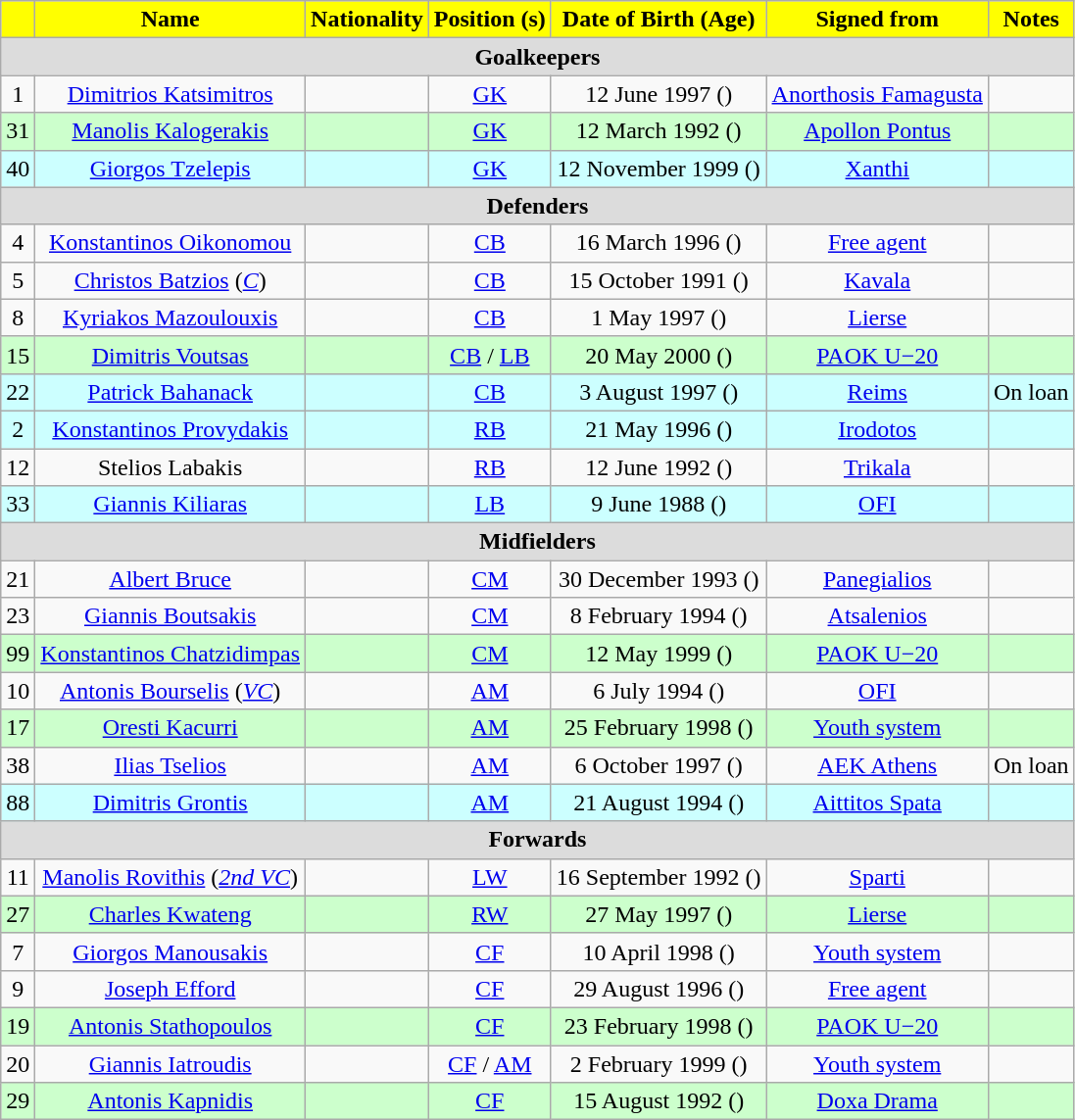<table class="wikitable" style="text-align:center;">
<tr>
<th style="background:yellow; color:black;"></th>
<th style="background:yellow; color:black;">Name</th>
<th style="background:yellow; color:black;">Nationality</th>
<th style="background:yellow; color:black;">Position (s)</th>
<th style="background:yellow; color:black;">Date of Birth (Age)</th>
<th style="background:yellow; color:black;">Signed from</th>
<th style="background:yellow; color:black;">Notes</th>
</tr>
<tr>
<th colspan="7" style="background:#dcdcdc;">Goalkeepers</th>
</tr>
<tr>
<td>1</td>
<td><a href='#'>Dimitrios Katsimitros</a></td>
<td></td>
<td><a href='#'>GK</a></td>
<td>12 June 1997 ()</td>
<td> <a href='#'>Anorthosis Famagusta</a></td>
<td></td>
</tr>
<tr>
<th style="background:#CCFFCC; font-weight: normal;">31</th>
<th style="background:#CCFFCC; font-weight: normal;"><a href='#'>Manolis Kalogerakis</a></th>
<th style="background:#CCFFCC; font-weight: normal;"></th>
<th style="background:#CCFFCC; font-weight: normal;"><a href='#'>GK</a></th>
<th style="background:#CCFFCC; font-weight: normal;">12 March 1992 ()</th>
<th style="background:#CCFFCC; font-weight: normal;"> <a href='#'>Apollon Pontus</a></th>
<th style="background:#CCFFCC; font-weight: normal;"></th>
</tr>
<tr>
<th style="background:#CCFFFF; font-weight: normal;">40</th>
<th style="background:#CCFFFF; font-weight: normal;"><a href='#'>Giorgos Tzelepis</a></th>
<th style="background:#CCFFFF; font-weight: normal;"></th>
<th style="background:#CCFFFF; font-weight: normal;"><a href='#'>GK</a></th>
<th style="background:#CCFFFF; font-weight: normal;">12 November 1999 ()</th>
<th style="background:#CCFFFF; font-weight: normal;"> <a href='#'>Xanthi</a></th>
<th style="background:#CCFFFF; font-weight: normal;"></th>
</tr>
<tr>
<th colspan="7" style="background:#dcdcdc;">Defenders</th>
</tr>
<tr>
<td>4</td>
<td><a href='#'>Konstantinos Oikonomou</a></td>
<td> </td>
<td><a href='#'>CB</a></td>
<td>16 March 1996 ()</td>
<td><a href='#'>Free agent</a></td>
<td></td>
</tr>
<tr>
<td>5</td>
<td><a href='#'>Christos Batzios</a> (<em><a href='#'>C</a></em>)</td>
<td></td>
<td><a href='#'>CB</a></td>
<td>15 October 1991 ()</td>
<td> <a href='#'>Kavala</a></td>
<td></td>
</tr>
<tr>
<td>8</td>
<td><a href='#'>Kyriakos Mazoulouxis</a></td>
<td></td>
<td><a href='#'>CB</a></td>
<td>1 May 1997 ()</td>
<td> <a href='#'>Lierse</a></td>
<td></td>
</tr>
<tr>
<th style="background:#CCFFCC; font-weight: normal;">15</th>
<th style="background:#CCFFCC; font-weight: normal;"><a href='#'>Dimitris Voutsas</a></th>
<th style="background:#CCFFCC; font-weight: normal;"></th>
<th style="background:#CCFFCC; font-weight: normal;"><a href='#'>CB</a> / <a href='#'>LB</a></th>
<th style="background:#CCFFCC; font-weight: normal;">20 May 2000 ()</th>
<th style="background:#CCFFCC; font-weight: normal;"> <a href='#'>PAOK U−20</a></th>
<th style="background:#CCFFCC; font-weight: normal;"></th>
</tr>
<tr>
<th style="background:#CCFFFF; font-weight: normal;">22</th>
<th style="background:#CCFFFF; font-weight: normal;"><a href='#'>Patrick Bahanack</a></th>
<th style="background:#CCFFFF; font-weight: normal;"></th>
<th style="background:#CCFFFF; font-weight: normal;"><a href='#'>CB</a></th>
<th style="background:#CCFFFF; font-weight: normal;">3 August 1997 ()</th>
<th style="background:#CCFFFF; font-weight: normal;"> <a href='#'>Reims</a></th>
<th style="background:#CCFFFF; font-weight: normal;">On loan</th>
</tr>
<tr>
<th style="background:#CCFFFF; font-weight: normal;">2</th>
<th style="background:#CCFFFF; font-weight: normal;"><a href='#'>Konstantinos Provydakis</a></th>
<th style="background:#CCFFFF; font-weight: normal;"></th>
<th style="background:#CCFFFF; font-weight: normal;"><a href='#'>RB</a></th>
<th style="background:#CCFFFF; font-weight: normal;">21 May 1996 ()</th>
<th style="background:#CCFFFF; font-weight: normal;"> <a href='#'>Irodotos</a></th>
<th style="background:#CCFFFF; font-weight: normal;"></th>
</tr>
<tr>
<td>12</td>
<td>Stelios Labakis</td>
<td></td>
<td><a href='#'>RB</a></td>
<td>12 June 1992 ()</td>
<td> <a href='#'>Trikala</a></td>
<td></td>
</tr>
<tr>
<th style="background:#CCFFFF; font-weight: normal;">33</th>
<th style="background:#CCFFFF; font-weight: normal;"><a href='#'>Giannis Kiliaras</a></th>
<th style="background:#CCFFFF; font-weight: normal;"></th>
<th style="background:#CCFFFF; font-weight: normal;"><a href='#'>LB</a></th>
<th style="background:#CCFFFF; font-weight: normal;">9 June 1988 ()</th>
<th style="background:#CCFFFF; font-weight: normal;"> <a href='#'>OFI</a></th>
<th style="background:#CCFFFF; font-weight: normal;"></th>
</tr>
<tr>
<th colspan="7" style="background:#dcdcdc; text-align:center;">Midfielders</th>
</tr>
<tr>
<td>21</td>
<td><a href='#'>Albert Bruce</a></td>
<td></td>
<td><a href='#'>CM</a></td>
<td>30 December 1993 ()</td>
<td> <a href='#'>Panegialios</a></td>
<td></td>
</tr>
<tr>
<td>23</td>
<td><a href='#'>Giannis Boutsakis</a></td>
<td></td>
<td><a href='#'>CM</a></td>
<td>8 February 1994 ()</td>
<td> <a href='#'>Atsalenios</a></td>
<td></td>
</tr>
<tr>
<th style="background:#CCFFCC; font-weight: normal;">99</th>
<th style="background:#CCFFCC; font-weight: normal;"><a href='#'>Konstantinos Chatzidimpas</a></th>
<th style="background:#CCFFCC; font-weight: normal;"></th>
<th style="background:#CCFFCC; font-weight: normal;"><a href='#'>CM</a></th>
<th style="background:#CCFFCC; font-weight: normal;">12 May 1999 ()</th>
<th style="background:#CCFFCC; font-weight: normal;"> <a href='#'>PAOK U−20</a></th>
<th style="background:#CCFFCC; font-weight: normal;"></th>
</tr>
<tr>
<td>10</td>
<td><a href='#'>Antonis Bourselis</a> (<em><a href='#'>VC</a></em>)</td>
<td></td>
<td><a href='#'>AM</a></td>
<td>6 July 1994 ()</td>
<td> <a href='#'>OFI</a></td>
<td></td>
</tr>
<tr>
<th style="background:#CCFFCC; font-weight: normal;">17</th>
<th style="background:#CCFFCC; font-weight: normal;"><a href='#'>Oresti Kacurri</a></th>
<th style="background:#CCFFCC; font-weight: normal;"></th>
<th style="background:#CCFFCC; font-weight: normal;"><a href='#'>AM</a></th>
<th style="background:#CCFFCC; font-weight: normal;">25 February 1998 ()</th>
<th style="background:#CCFFCC; font-weight: normal;"><a href='#'>Youth system</a></th>
<th style="background:#CCFFCC; font-weight: normal;"></th>
</tr>
<tr>
<td>38</td>
<td><a href='#'>Ilias Tselios</a></td>
<td></td>
<td><a href='#'>AM</a></td>
<td>6 October 1997 ()</td>
<td> <a href='#'>AEK Athens</a></td>
<td>On loan</td>
</tr>
<tr>
<th style="background:#CCFFFF; font-weight: normal;">88</th>
<th style="background:#CCFFFF; font-weight: normal;"><a href='#'>Dimitris Grontis</a></th>
<th style="background:#CCFFFF; font-weight: normal;"></th>
<th style="background:#CCFFFF; font-weight: normal;"><a href='#'>AM</a></th>
<th style="background:#CCFFFF; font-weight: normal;">21 August 1994 ()</th>
<th style="background:#CCFFFF; font-weight: normal;"> <a href='#'>Aittitos Spata</a></th>
<th style="background:#CCFFFF; font-weight: normal;"></th>
</tr>
<tr>
<th colspan="7" style="background:#dcdcdc; text-align:center;">Forwards</th>
</tr>
<tr>
<td>11</td>
<td><a href='#'>Manolis Rovithis</a> (<em><a href='#'>2nd VC</a></em>)</td>
<td></td>
<td><a href='#'>LW</a></td>
<td>16 September 1992 ()</td>
<td> <a href='#'>Sparti</a></td>
<td></td>
</tr>
<tr>
<th style="background:#CCFFCC; font-weight: normal;">27</th>
<th style="background:#CCFFCC; font-weight: normal;"><a href='#'>Charles Kwateng</a></th>
<th style="background:#CCFFCC; font-weight: normal;"> </th>
<th style="background:#CCFFCC; font-weight: normal;"><a href='#'>RW</a></th>
<th style="background:#CCFFCC; font-weight: normal;">27 May 1997 ()</th>
<th style="background:#CCFFCC; font-weight: normal;"> <a href='#'>Lierse</a></th>
<th style="background:#CCFFCC; font-weight: normal;"></th>
</tr>
<tr>
<td>7</td>
<td><a href='#'>Giorgos Manousakis</a></td>
<td></td>
<td><a href='#'>CF</a></td>
<td>10 April 1998 ()</td>
<td><a href='#'>Youth system</a></td>
<td></td>
</tr>
<tr>
<td>9</td>
<td><a href='#'>Joseph Efford</a></td>
<td></td>
<td><a href='#'>CF</a></td>
<td>29 August 1996 ()</td>
<td><a href='#'>Free agent</a></td>
<td></td>
</tr>
<tr>
<th style="background:#CCFFCC; font-weight: normal;">19</th>
<th style="background:#CCFFCC; font-weight: normal;"><a href='#'>Antonis Stathopoulos</a></th>
<th style="background:#CCFFCC; font-weight: normal;"></th>
<th style="background:#CCFFCC; font-weight: normal;"><a href='#'>CF</a></th>
<th style="background:#CCFFCC; font-weight: normal;">23 February 1998 ()</th>
<th style="background:#CCFFCC; font-weight: normal;"> <a href='#'>PAOK U−20</a></th>
<th style="background:#CCFFCC; font-weight: normal;"></th>
</tr>
<tr>
<td>20</td>
<td><a href='#'>Giannis Iatroudis</a></td>
<td></td>
<td><a href='#'>CF</a> / <a href='#'>AM</a></td>
<td>2 February 1999 ()</td>
<td><a href='#'>Youth system</a></td>
<td></td>
</tr>
<tr>
<th style="background:#CCFFCC; font-weight: normal;">29</th>
<th style="background:#CCFFCC; font-weight: normal;"><a href='#'>Antonis Kapnidis</a></th>
<th style="background:#CCFFCC; font-weight: normal;"></th>
<th style="background:#CCFFCC; font-weight: normal;"><a href='#'>CF</a></th>
<th style="background:#CCFFCC; font-weight: normal;">15 August 1992 ()</th>
<th style="background:#CCFFCC; font-weight: normal;"> <a href='#'>Doxa Drama</a></th>
<th style="background:#CCFFCC; font-weight: normal;"></th>
</tr>
</table>
